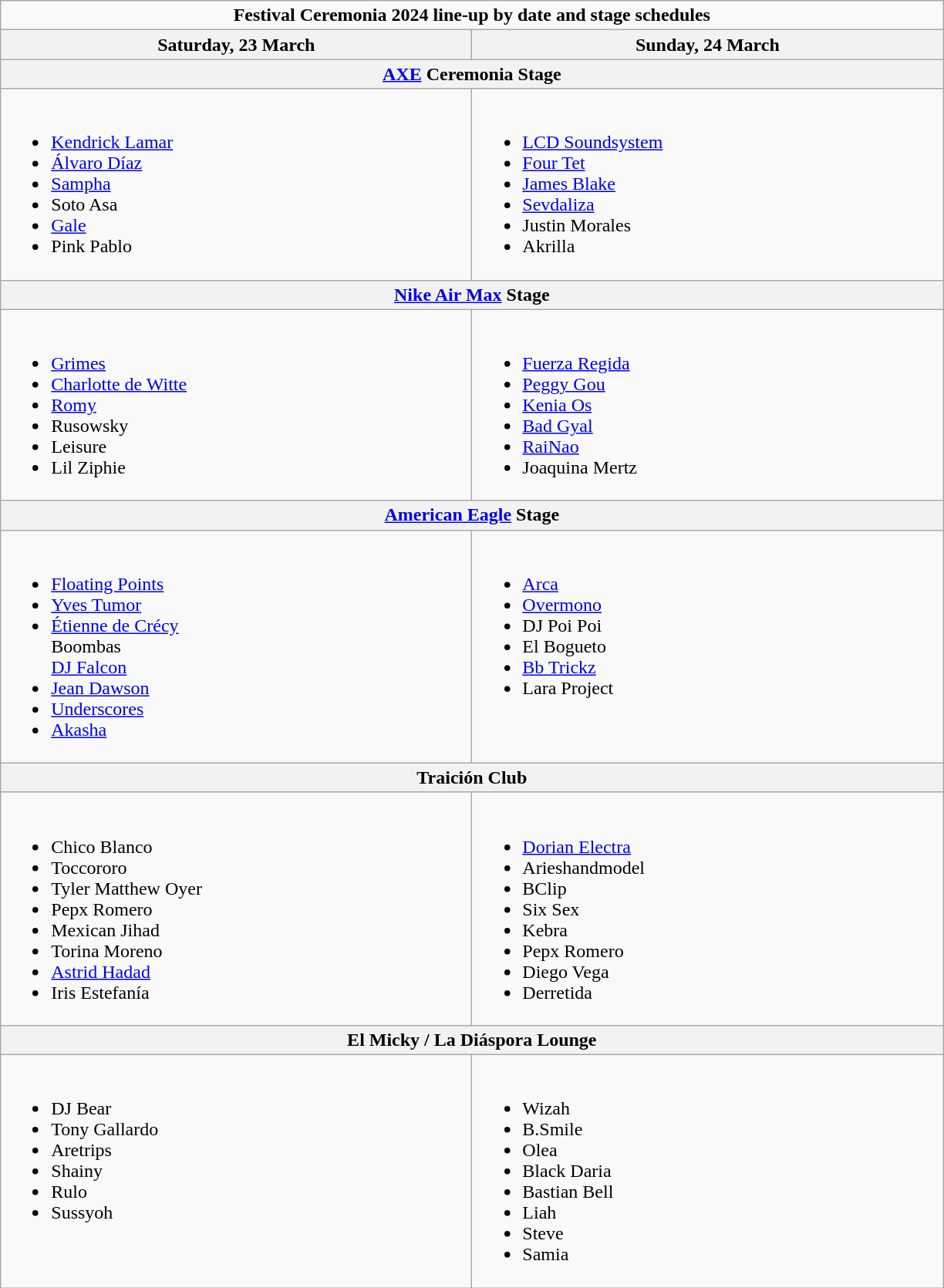<table class="wikitable collapsible autocollapse">
<tr>
<td colspan="2" align="center"><strong>Festival Ceremonia 2024 line-up by date and stage schedules</strong></td>
</tr>
<tr>
<th scope="col" style="width:25em">Saturday, 23 March</th>
<th scope="col" style="width:25em">Sunday, 24 March</th>
</tr>
<tr>
<th colspan="2"><strong><a href='#'>AXE</a> Ceremonia Stage</strong></th>
</tr>
<tr valign="top">
<td><br><ul><li><a href='#'>Kendrick Lamar</a></li><li><a href='#'>Álvaro Díaz</a></li><li><a href='#'>Sampha</a></li><li>Soto Asa</li><li><a href='#'>Gale</a></li><li>Pink Pablo</li></ul></td>
<td><br><ul><li><a href='#'>LCD Soundsystem</a></li><li><a href='#'>Four Tet</a></li><li><a href='#'>James Blake</a></li><li><a href='#'>Sevdaliza</a></li><li>Justin Morales</li><li>Akrilla</li></ul></td>
</tr>
<tr>
<th colspan="2"><strong><a href='#'>Nike Air Max</a> Stage</strong></th>
</tr>
<tr valign="top">
<td><br><ul><li><a href='#'>Grimes</a></li><li><a href='#'>Charlotte de Witte</a></li><li><a href='#'>Romy</a></li><li>Rusowsky</li><li>Leisure</li><li>Lil Ziphie</li></ul></td>
<td><br><ul><li><a href='#'>Fuerza Regida</a></li><li><a href='#'>Peggy Gou</a></li><li><a href='#'>Kenia Os</a></li><li><a href='#'>Bad Gyal</a></li><li><a href='#'>RaiNao</a></li><li>Joaquina Mertz</li></ul></td>
</tr>
<tr>
<th colspan="2"><strong><a href='#'>American Eagle</a> Stage</strong></th>
</tr>
<tr valign="top">
<td><br><ul><li><a href='#'>Floating Points</a></li><li><a href='#'>Yves Tumor</a></li><li><a href='#'>Étienne de Crécy</a><br>Boombas<br><a href='#'>DJ Falcon</a></li><li><a href='#'>Jean Dawson</a></li><li><a href='#'>Underscores</a></li><li><a href='#'>Akasha</a></li></ul></td>
<td><br><ul><li><a href='#'>Arca</a></li><li><a href='#'>Overmono</a></li><li>DJ Poi Poi</li><li>El Bogueto</li><li><a href='#'>Bb Trickz</a></li><li>Lara Project</li></ul></td>
</tr>
<tr>
<th colspan="2"><strong> Traición Club</strong></th>
</tr>
<tr valign="top">
<td><br><ul><li>Chico Blanco</li><li>Toccororo</li><li>Tyler Matthew Oyer</li><li>Pepx Romero</li><li>Mexican Jihad</li><li>Torina Moreno</li><li><a href='#'>Astrid Hadad</a></li><li>Iris Estefanía</li></ul></td>
<td><br><ul><li><a href='#'>Dorian Electra</a></li><li>Arieshandmodel</li><li>BClip</li><li>Six Sex</li><li>Kebra</li><li>Pepx Romero</li><li>Diego Vega</li><li>Derretida</li></ul></td>
</tr>
<tr>
<th colspan="2"><strong>El Micky / La Diáspora Lounge</strong></th>
</tr>
<tr valign="top">
<td><br><ul><li>DJ Bear</li><li>Tony Gallardo</li><li>Aretrips</li><li>Shainy</li><li>Rulo</li><li>Sussyoh</li></ul></td>
<td><br><ul><li>Wizah</li><li>B.Smile</li><li>Olea</li><li>Black Daria</li><li>Bastian Bell</li><li>Liah</li><li>Steve</li><li>Samia</li></ul></td>
</tr>
</table>
